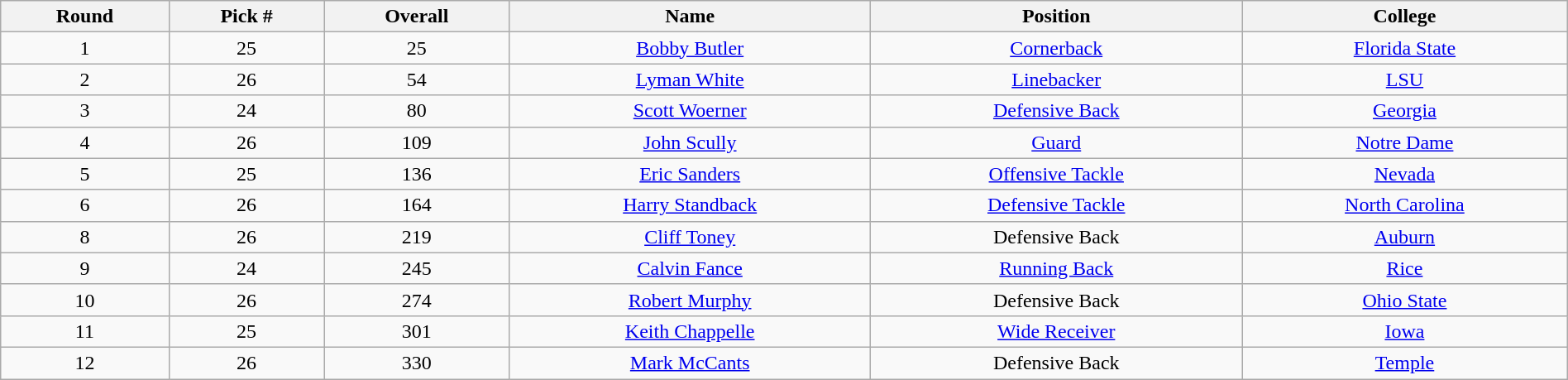<table class="wikitable sortable sortable" style="width: 100%; text-align:center">
<tr>
<th>Round</th>
<th>Pick #</th>
<th>Overall</th>
<th>Name</th>
<th>Position</th>
<th>College</th>
</tr>
<tr>
<td>1</td>
<td>25</td>
<td>25</td>
<td><a href='#'>Bobby Butler</a></td>
<td><a href='#'>Cornerback</a></td>
<td><a href='#'>Florida State</a></td>
</tr>
<tr>
<td>2</td>
<td>26</td>
<td>54</td>
<td><a href='#'>Lyman White</a></td>
<td><a href='#'>Linebacker</a></td>
<td><a href='#'>LSU</a></td>
</tr>
<tr>
<td>3</td>
<td>24</td>
<td>80</td>
<td><a href='#'>Scott Woerner</a></td>
<td><a href='#'>Defensive Back</a></td>
<td><a href='#'>Georgia</a></td>
</tr>
<tr>
<td>4</td>
<td>26</td>
<td>109</td>
<td><a href='#'>John Scully</a></td>
<td><a href='#'>Guard</a></td>
<td><a href='#'>Notre Dame</a></td>
</tr>
<tr>
<td>5</td>
<td>25</td>
<td>136</td>
<td><a href='#'>Eric Sanders</a></td>
<td><a href='#'>Offensive Tackle</a></td>
<td><a href='#'>Nevada</a></td>
</tr>
<tr>
<td>6</td>
<td>26</td>
<td>164</td>
<td><a href='#'>Harry Standback</a></td>
<td><a href='#'>Defensive Tackle</a></td>
<td><a href='#'>North Carolina</a></td>
</tr>
<tr>
<td>8</td>
<td>26</td>
<td>219</td>
<td><a href='#'>Cliff Toney</a></td>
<td>Defensive Back</td>
<td><a href='#'>Auburn</a></td>
</tr>
<tr>
<td>9</td>
<td>24</td>
<td>245</td>
<td><a href='#'>Calvin Fance</a></td>
<td><a href='#'>Running Back</a></td>
<td><a href='#'>Rice</a></td>
</tr>
<tr>
<td>10</td>
<td>26</td>
<td>274</td>
<td><a href='#'>Robert Murphy</a></td>
<td>Defensive Back</td>
<td><a href='#'>Ohio State</a></td>
</tr>
<tr>
<td>11</td>
<td>25</td>
<td>301</td>
<td><a href='#'>Keith Chappelle</a></td>
<td><a href='#'>Wide Receiver</a></td>
<td><a href='#'>Iowa</a></td>
</tr>
<tr>
<td>12</td>
<td>26</td>
<td>330</td>
<td><a href='#'>Mark McCants</a></td>
<td>Defensive Back</td>
<td><a href='#'>Temple</a></td>
</tr>
</table>
